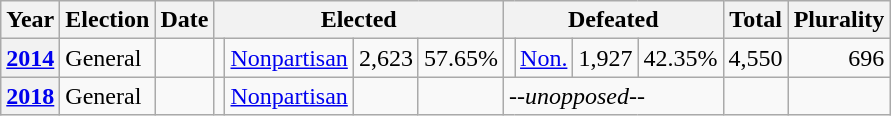<table class=wikitable>
<tr>
<th>Year</th>
<th>Election</th>
<th>Date</th>
<th ! colspan="4">Elected</th>
<th ! colspan="4">Defeated</th>
<th>Total</th>
<th>Plurality</th>
</tr>
<tr>
<th valign="top"><a href='#'>2014</a></th>
<td valign="top">General</td>
<td valign="top"></td>
<td valign="top"></td>
<td valign="top" ><a href='#'>Nonpartisan</a></td>
<td valign="top" align="right">2,623</td>
<td valign="top" align="right">57.65%</td>
<td valign="top"></td>
<td valign="top" ><a href='#'>Non.</a></td>
<td valign="top" align="right">1,927</td>
<td valign="top" align="right">42.35%</td>
<td valign="top" align="right">4,550</td>
<td valign="top" align="right">696</td>
</tr>
<tr>
<th valign="top"><a href='#'>2018</a></th>
<td valign="top">General</td>
<td valign="top"></td>
<td valign="top"></td>
<td valign="top" ><a href='#'>Nonpartisan</a></td>
<td valign="top" align="right"></td>
<td valign="top" align="right"></td>
<td valign="top" colspan="4"><em>--unopposed--</em></td>
<td valign="top" align="right"></td>
<td valign="top" align="right"></td>
</tr>
</table>
